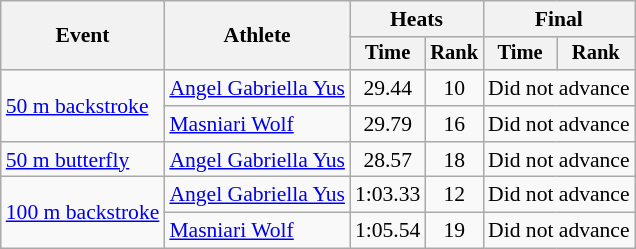<table class=wikitable style="font-size:90%">
<tr>
<th rowspan="2">Event</th>
<th rowspan="2">Athlete</th>
<th colspan="2">Heats</th>
<th colspan="2">Final</th>
</tr>
<tr style="font-size:95%">
<th>Time</th>
<th>Rank</th>
<th>Time</th>
<th>Rank</th>
</tr>
<tr align=center>
<td align=left rowspan=2><a href='#'>50 m backstroke</a></td>
<td align=left><a href='#'>Angel Gabriella Yus</a></td>
<td>29.44</td>
<td>10</td>
<td colspan="2">Did not advance</td>
</tr>
<tr align=center>
<td align=left><a href='#'>Masniari Wolf</a></td>
<td>29.79</td>
<td>16</td>
<td colspan="2">Did not advance</td>
</tr>
<tr align=center>
<td align=left><a href='#'>50 m butterfly</a></td>
<td align=left><a href='#'>Angel Gabriella Yus</a></td>
<td>28.57</td>
<td>18</td>
<td colspan="2">Did not advance</td>
</tr>
<tr align=center>
<td align=left rowspan=2><a href='#'>100 m backstroke</a></td>
<td align=left><a href='#'>Angel Gabriella Yus</a></td>
<td>1:03.33</td>
<td>12</td>
<td colspan="2">Did not advance</td>
</tr>
<tr align=center>
<td align=left><a href='#'>Masniari Wolf</a></td>
<td>1:05.54</td>
<td>19</td>
<td colspan="2">Did not advance</td>
</tr>
</table>
